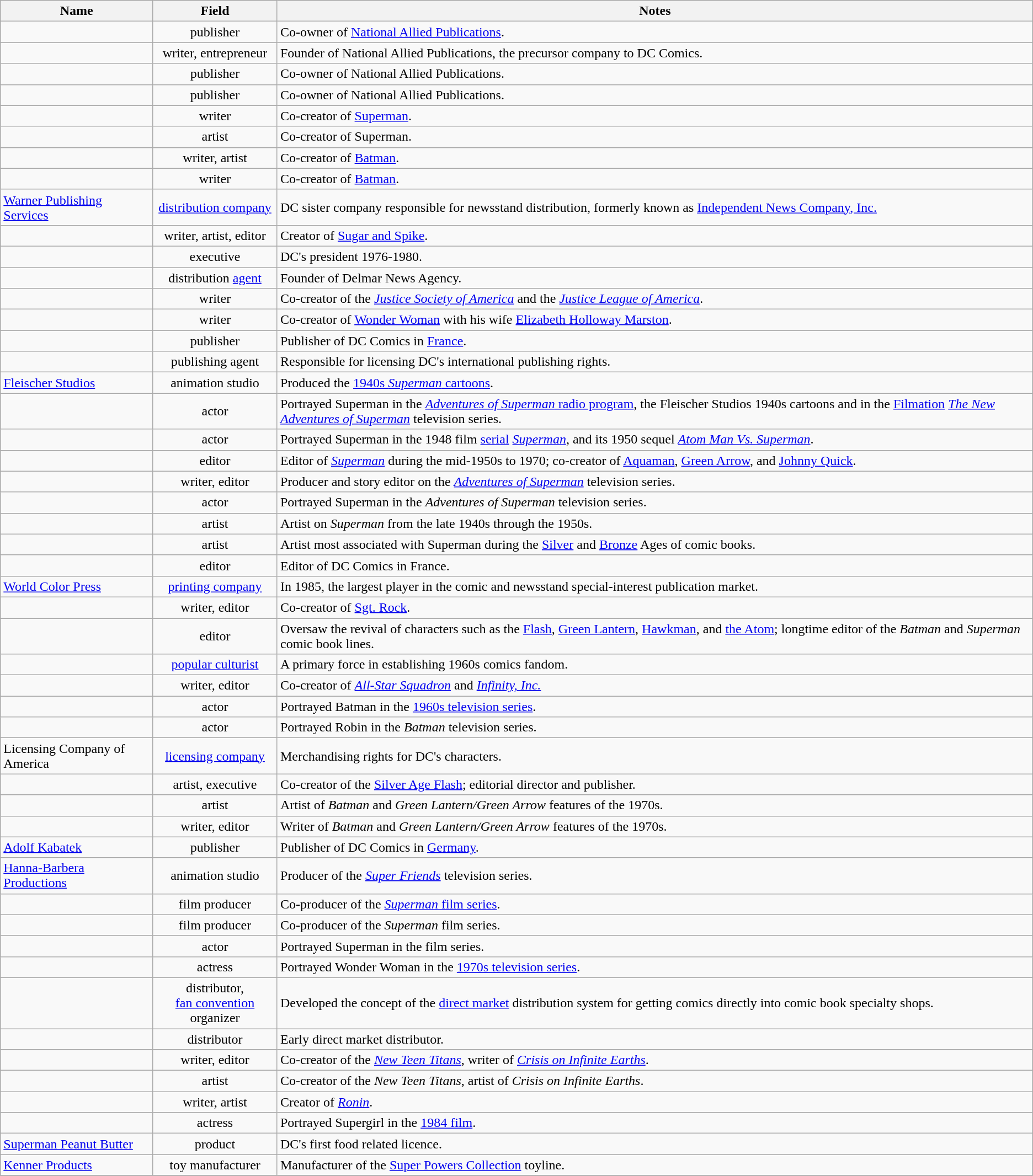<table class="wikitable sortable static-row-numbers mw-datatable" border=1>
<tr>
<th>Name</th>
<th>Field</th>
<th>Notes</th>
</tr>
<tr>
<td></td>
<td align="center">publisher</td>
<td>Co-owner of <a href='#'>National Allied Publications</a>.</td>
</tr>
<tr>
<td></td>
<td align="center">writer, entrepreneur</td>
<td>Founder of National Allied Publications, the precursor company to DC Comics.</td>
</tr>
<tr>
<td></td>
<td align="center">publisher</td>
<td>Co-owner of National Allied Publications.</td>
</tr>
<tr>
<td></td>
<td align="center">publisher</td>
<td>Co-owner of National Allied Publications.</td>
</tr>
<tr>
<td></td>
<td align="center">writer</td>
<td>Co-creator of <a href='#'>Superman</a>.</td>
</tr>
<tr>
<td></td>
<td align="center">artist</td>
<td>Co-creator of Superman.</td>
</tr>
<tr>
<td></td>
<td align="center">writer, artist</td>
<td>Co-creator of <a href='#'>Batman</a>.</td>
</tr>
<tr>
<td></td>
<td align="center">writer</td>
<td>Co-creator of <a href='#'>Batman</a>.</td>
</tr>
<tr>
<td><a href='#'>Warner Publishing Services</a></td>
<td align="center"><a href='#'>distribution company</a></td>
<td>DC sister company responsible for newsstand distribution, formerly known as <a href='#'>Independent News Company, Inc.</a></td>
</tr>
<tr>
<td></td>
<td align="center">writer, artist, editor</td>
<td>Creator of <a href='#'>Sugar and Spike</a>.</td>
</tr>
<tr>
<td></td>
<td align="center">executive</td>
<td>DC's president 1976-1980.</td>
</tr>
<tr>
<td></td>
<td align="center">distribution <a href='#'>agent</a></td>
<td>Founder of Delmar News Agency.</td>
</tr>
<tr>
<td></td>
<td align="center">writer</td>
<td>Co-creator of the <em><a href='#'>Justice Society of America</a></em> and the <em><a href='#'>Justice League of America</a></em>.</td>
</tr>
<tr>
<td></td>
<td align="center">writer</td>
<td>Co-creator of <a href='#'>Wonder Woman</a> with his wife <a href='#'>Elizabeth Holloway Marston</a>.</td>
</tr>
<tr>
<td></td>
<td align="center">publisher</td>
<td>Publisher of DC Comics in <a href='#'>France</a>.</td>
</tr>
<tr>
<td></td>
<td align="center">publishing agent</td>
<td>Responsible for licensing DC's international publishing rights.</td>
</tr>
<tr>
<td><a href='#'>Fleischer Studios</a></td>
<td align="center">animation studio</td>
<td>Produced the <a href='#'>1940s <em>Superman</em> cartoons</a>.</td>
</tr>
<tr>
<td></td>
<td align="center">actor</td>
<td>Portrayed Superman in the <a href='#'><em>Adventures of Superman</em> radio program</a>, the Fleischer Studios 1940s cartoons and in the <a href='#'>Filmation</a> <em><a href='#'>The New Adventures of Superman</a></em> television series.</td>
</tr>
<tr>
<td></td>
<td align="center">actor</td>
<td>Portrayed Superman in the 1948 film <a href='#'>serial</a> <em><a href='#'>Superman</a></em>, and its 1950 sequel <em><a href='#'>Atom Man Vs. Superman</a></em>.</td>
</tr>
<tr>
<td></td>
<td align="center">editor</td>
<td>Editor of <em><a href='#'>Superman</a></em> during the mid-1950s to 1970; co-creator of <a href='#'>Aquaman</a>, <a href='#'>Green Arrow</a>, and <a href='#'>Johnny Quick</a>.</td>
</tr>
<tr>
<td></td>
<td align="center">writer, editor</td>
<td>Producer and story editor on the <em><a href='#'>Adventures of Superman</a></em> television series.</td>
</tr>
<tr>
<td></td>
<td align="center">actor</td>
<td>Portrayed Superman in the <em>Adventures of Superman</em> television series.</td>
</tr>
<tr>
<td></td>
<td align="center">artist</td>
<td>Artist on <em>Superman</em> from the late 1940s through the 1950s.</td>
</tr>
<tr>
<td></td>
<td align="center">artist</td>
<td>Artist most associated with Superman during the <a href='#'>Silver</a> and <a href='#'>Bronze</a> Ages of comic books.</td>
</tr>
<tr>
<td></td>
<td align="center">editor</td>
<td>Editor of DC Comics in France.</td>
</tr>
<tr>
<td><a href='#'>World Color Press</a></td>
<td align="center"><a href='#'>printing company</a></td>
<td>In 1985, the largest player in the comic and newsstand special-interest publication market.</td>
</tr>
<tr>
<td></td>
<td align="center">writer, editor</td>
<td>Co-creator of <a href='#'>Sgt. Rock</a>.</td>
</tr>
<tr>
<td></td>
<td align="center">editor</td>
<td>Oversaw the revival of characters such as the <a href='#'>Flash</a>, <a href='#'>Green Lantern</a>, <a href='#'>Hawkman</a>, and <a href='#'>the Atom</a>; longtime editor of the <em>Batman</em> and <em>Superman</em>  comic book lines.</td>
</tr>
<tr>
<td></td>
<td align="center"><a href='#'>popular culturist</a></td>
<td>A primary force in establishing 1960s comics fandom.</td>
</tr>
<tr>
<td></td>
<td align="center">writer, editor</td>
<td>Co-creator of <em><a href='#'>All-Star Squadron</a></em> and <em><a href='#'>Infinity, Inc.</a></em></td>
</tr>
<tr>
<td></td>
<td align="center">actor</td>
<td>Portrayed Batman in the <a href='#'>1960s television series</a>.</td>
</tr>
<tr>
<td></td>
<td align="center">actor</td>
<td>Portrayed Robin in the <em>Batman</em> television series.</td>
</tr>
<tr>
<td>Licensing Company of America</td>
<td align="center"><a href='#'>licensing company</a></td>
<td>Merchandising rights for DC's characters.</td>
</tr>
<tr>
<td></td>
<td align="center">artist, executive</td>
<td>Co-creator of the <a href='#'>Silver Age Flash</a>; editorial director and publisher.</td>
</tr>
<tr>
<td></td>
<td align="center">artist</td>
<td>Artist of <em>Batman</em> and <em>Green Lantern/Green Arrow</em> features of the 1970s.</td>
</tr>
<tr>
<td></td>
<td align="center">writer, editor</td>
<td>Writer of <em>Batman</em> and <em>Green Lantern/Green Arrow</em> features of the 1970s.</td>
</tr>
<tr>
<td data-sort-value="Kabatek, Adolf"><a href='#'>Adolf Kabatek</a></td>
<td align="center">publisher</td>
<td>Publisher of DC Comics in <a href='#'>Germany</a>.</td>
</tr>
<tr>
<td><a href='#'>Hanna-Barbera Productions</a></td>
<td align="center">animation studio</td>
<td>Producer of the <em><a href='#'>Super Friends</a></em> television series.</td>
</tr>
<tr>
<td></td>
<td align="center">film producer</td>
<td>Co-producer of the <a href='#'><em>Superman</em> film series</a>.</td>
</tr>
<tr>
<td></td>
<td align="center">film producer</td>
<td>Co-producer of the <em>Superman</em> film series.</td>
</tr>
<tr>
<td></td>
<td align="center">actor</td>
<td>Portrayed Superman in the film series.</td>
</tr>
<tr>
<td></td>
<td align="center">actress</td>
<td>Portrayed Wonder Woman in the <a href='#'>1970s television series</a>.</td>
</tr>
<tr>
<td></td>
<td align="center">distributor,<br> <a href='#'>fan convention</a> organizer</td>
<td>Developed the concept of the <a href='#'>direct market</a> distribution system for getting comics directly into comic book specialty shops.</td>
</tr>
<tr>
<td></td>
<td align="center">distributor</td>
<td>Early direct market distributor.</td>
</tr>
<tr>
<td></td>
<td align="center">writer, editor</td>
<td>Co-creator of the <em><a href='#'>New Teen Titans</a></em>, writer of <em><a href='#'>Crisis on Infinite Earths</a></em>.</td>
</tr>
<tr>
<td></td>
<td align="center">artist</td>
<td>Co-creator of the <em>New Teen Titans</em>, artist of <em>Crisis on Infinite Earths</em>.</td>
</tr>
<tr>
<td></td>
<td align="center">writer, artist</td>
<td>Creator of <em><a href='#'>Ronin</a></em>.</td>
</tr>
<tr>
<td></td>
<td align="center">actress</td>
<td>Portrayed Supergirl in the <a href='#'>1984 film</a>.</td>
</tr>
<tr>
<td><a href='#'>Superman Peanut Butter</a></td>
<td align="center">product</td>
<td>DC's first food related licence.</td>
</tr>
<tr>
<td><a href='#'>Kenner Products</a></td>
<td align="center">toy manufacturer</td>
<td>Manufacturer of the <a href='#'>Super Powers Collection</a> toyline.</td>
</tr>
<tr>
</tr>
</table>
